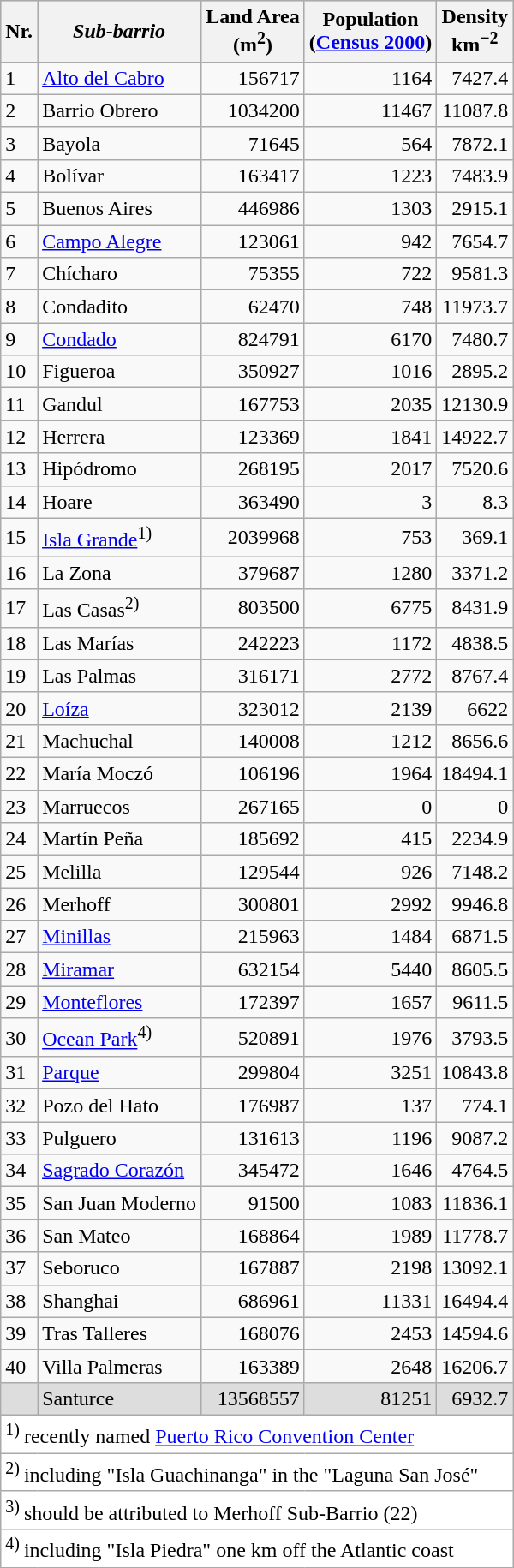<table class="wikitable sortable">
<tr bgcolor="#cccccc">
<th>Nr.</th>
<th><em>Sub-barrio</em></th>
<th>Land Area<br>(m<sup>2</sup>)</th>
<th>Population<br>(<a href='#'>Census 2000</a>)</th>
<th>Density<br>km<sup>−2</sup></th>
</tr>
<tr>
<td>1</td>
<td><a href='#'>Alto del Cabro</a></td>
<td align="right">156717</td>
<td align="right">1164</td>
<td align="right">7427.4</td>
</tr>
<tr>
<td>2</td>
<td>Barrio Obrero</td>
<td align="right">1034200</td>
<td align="right">11467</td>
<td align="right">11087.8</td>
</tr>
<tr>
<td>3</td>
<td>Bayola</td>
<td align="right">71645</td>
<td align="right">564</td>
<td align="right">7872.1</td>
</tr>
<tr>
<td>4</td>
<td>Bolívar</td>
<td align="right">163417</td>
<td align="right">1223</td>
<td align="right">7483.9</td>
</tr>
<tr>
<td>5</td>
<td>Buenos Aires</td>
<td align="right">446986</td>
<td align="right">1303</td>
<td align="right">2915.1</td>
</tr>
<tr>
<td>6</td>
<td><a href='#'>Campo Alegre</a></td>
<td align="right">123061</td>
<td align="right">942</td>
<td align="right">7654.7</td>
</tr>
<tr>
<td>7</td>
<td>Chícharo</td>
<td align="right">75355</td>
<td align="right">722</td>
<td align="right">9581.3</td>
</tr>
<tr>
<td>8</td>
<td>Condadito</td>
<td align="right">62470</td>
<td align="right">748</td>
<td align="right">11973.7</td>
</tr>
<tr>
<td>9</td>
<td><a href='#'>Condado</a></td>
<td align="right">824791</td>
<td align="right">6170</td>
<td align="right">7480.7</td>
</tr>
<tr>
<td>10</td>
<td>Figueroa</td>
<td align="right">350927</td>
<td align="right">1016</td>
<td align="right">2895.2</td>
</tr>
<tr>
<td>11</td>
<td>Gandul</td>
<td align="right">167753</td>
<td align="right">2035</td>
<td align="right">12130.9</td>
</tr>
<tr>
<td>12</td>
<td>Herrera</td>
<td align="right">123369</td>
<td align="right">1841</td>
<td align="right">14922.7</td>
</tr>
<tr>
<td>13</td>
<td>Hipódromo</td>
<td align="right">268195</td>
<td align="right">2017</td>
<td align="right">7520.6</td>
</tr>
<tr>
<td>14</td>
<td>Hoare</td>
<td align="right">363490</td>
<td align="right">3</td>
<td align="right">8.3</td>
</tr>
<tr>
<td>15</td>
<td><a href='#'>Isla Grande</a><sup>1)</sup></td>
<td align="right">2039968</td>
<td align="right">753</td>
<td align="right">369.1</td>
</tr>
<tr>
<td>16</td>
<td>La Zona</td>
<td align="right">379687</td>
<td align="right">1280</td>
<td align="right">3371.2</td>
</tr>
<tr>
<td>17</td>
<td>Las Casas<sup>2)</sup></td>
<td align="right">803500</td>
<td align="right">6775</td>
<td align="right">8431.9</td>
</tr>
<tr>
<td>18</td>
<td>Las Marías</td>
<td align="right">242223</td>
<td align="right">1172</td>
<td align="right">4838.5</td>
</tr>
<tr>
<td>19</td>
<td>Las Palmas</td>
<td align="right">316171</td>
<td align="right">2772</td>
<td align="right">8767.4</td>
</tr>
<tr>
<td>20</td>
<td><a href='#'>Loíza</a></td>
<td align="right">323012</td>
<td align="right">2139</td>
<td align="right">6622</td>
</tr>
<tr>
<td>21</td>
<td>Machuchal</td>
<td align="right">140008</td>
<td align="right">1212</td>
<td align="right">8656.6</td>
</tr>
<tr>
<td>22</td>
<td>María Moczó</td>
<td align="right">106196</td>
<td align="right">1964</td>
<td align="right">18494.1</td>
</tr>
<tr>
<td>23</td>
<td>Marruecos</td>
<td align="right">267165</td>
<td align="right">0</td>
<td align="right">0</td>
</tr>
<tr>
<td>24</td>
<td>Martín Peña</td>
<td align="right">185692</td>
<td align="right">415</td>
<td align="right">2234.9</td>
</tr>
<tr>
<td>25</td>
<td>Melilla</td>
<td align="right">129544</td>
<td align="right">926</td>
<td align="right">7148.2</td>
</tr>
<tr>
<td>26</td>
<td>Merhoff</td>
<td align="right">300801</td>
<td align="right">2992</td>
<td align="right">9946.8</td>
</tr>
<tr>
<td>27</td>
<td><a href='#'>Minillas</a></td>
<td align="right">215963</td>
<td align="right">1484</td>
<td align="right">6871.5</td>
</tr>
<tr>
<td>28</td>
<td><a href='#'>Miramar</a></td>
<td align="right">632154</td>
<td align="right">5440</td>
<td align="right">8605.5</td>
</tr>
<tr>
<td>29</td>
<td><a href='#'>Monteflores</a></td>
<td align="right">172397</td>
<td align="right">1657</td>
<td align="right">9611.5</td>
</tr>
<tr>
<td>30</td>
<td><a href='#'>Ocean Park</a><sup>4)</sup></td>
<td align="right">520891</td>
<td align="right">1976</td>
<td align="right">3793.5</td>
</tr>
<tr>
<td>31</td>
<td><a href='#'>Parque</a></td>
<td align="right">299804</td>
<td align="right">3251</td>
<td align="right">10843.8</td>
</tr>
<tr>
<td>32</td>
<td>Pozo del Hato</td>
<td align="right">176987</td>
<td align="right">137</td>
<td align="right">774.1</td>
</tr>
<tr>
<td>33</td>
<td>Pulguero</td>
<td align="right">131613</td>
<td align="right">1196</td>
<td align="right">9087.2</td>
</tr>
<tr>
<td>34</td>
<td><a href='#'>Sagrado Corazón</a></td>
<td align="right">345472</td>
<td align="right">1646</td>
<td align="right">4764.5</td>
</tr>
<tr>
<td>35</td>
<td>San Juan Moderno</td>
<td align="right">91500</td>
<td align="right">1083</td>
<td align="right">11836.1</td>
</tr>
<tr>
<td>36</td>
<td>San Mateo</td>
<td align="right">168864</td>
<td align="right">1989</td>
<td align="right">11778.7</td>
</tr>
<tr>
<td>37</td>
<td>Seboruco</td>
<td align="right">167887</td>
<td align="right">2198</td>
<td align="right">13092.1</td>
</tr>
<tr>
<td>38</td>
<td>Shanghai</td>
<td align="right">686961</td>
<td align="right">11331</td>
<td align="right">16494.4</td>
</tr>
<tr>
<td>39</td>
<td>Tras Talleres</td>
<td align="right">168076</td>
<td align="right">2453</td>
<td align="right">14594.6</td>
</tr>
<tr>
<td>40</td>
<td>Villa Palmeras</td>
<td align="right">163389</td>
<td align="right">2648</td>
<td align="right">16206.7</td>
</tr>
<tr style="background: #DDDDDD;" class="sortbottom">
<td> </td>
<td>Santurce</td>
<td align="right">13568557</td>
<td align="right">81251</td>
<td align="right">6932.7</td>
</tr>
<tr bgcolor=#ffffff class="sortbottom">
<td colspan="6"><sup>1) </sup>recently named <a href='#'>Puerto Rico Convention Center</a></td>
</tr>
<tr bgcolor=#ffffff class="sortbottom">
<td colspan="6"><sup>2) </sup>including "Isla Guachinanga" in the "Laguna San José"</td>
</tr>
<tr bgcolor=#ffffff class="sortbottom">
<td colspan="6"><sup>3) </sup>should be attributed to Merhoff Sub-Barrio (22)</td>
</tr>
<tr bgcolor=#ffffff class="sortbottom">
<td colspan="6"><sup>4) </sup>including "Isla Piedra" one km off the Atlantic coast</td>
</tr>
</table>
